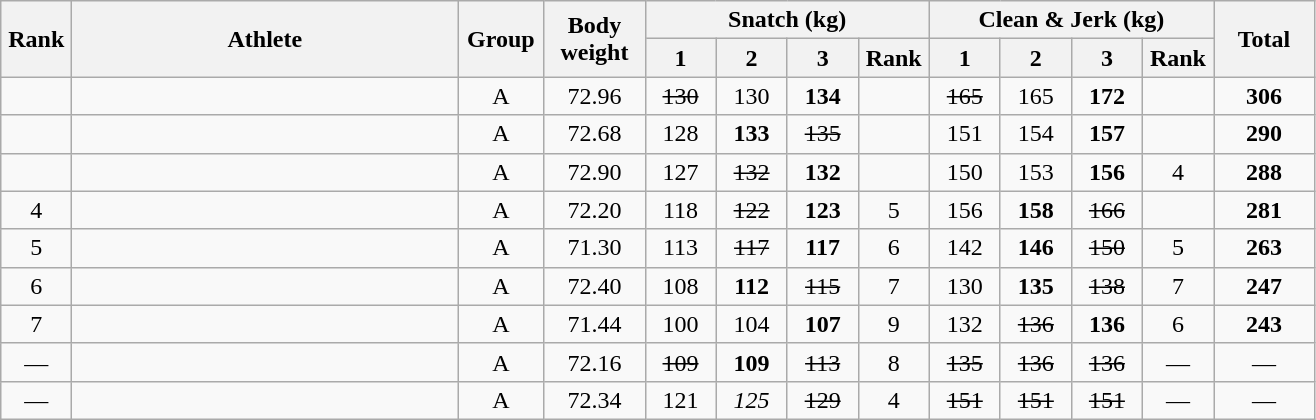<table class = "wikitable" style="text-align:center;">
<tr>
<th rowspan=2 width=40>Rank</th>
<th rowspan=2 width=250>Athlete</th>
<th rowspan=2 width=50>Group</th>
<th rowspan=2 width=60>Body weight</th>
<th colspan=4>Snatch (kg)</th>
<th colspan=4>Clean & Jerk (kg)</th>
<th rowspan=2 width=60>Total</th>
</tr>
<tr>
<th width=40>1</th>
<th width=40>2</th>
<th width=40>3</th>
<th width=40>Rank</th>
<th width=40>1</th>
<th width=40>2</th>
<th width=40>3</th>
<th width=40>Rank</th>
</tr>
<tr>
<td></td>
<td align=left></td>
<td>A</td>
<td>72.96</td>
<td><s>130</s></td>
<td>130</td>
<td><strong>134</strong></td>
<td></td>
<td><s>165</s></td>
<td>165</td>
<td><strong>172</strong></td>
<td></td>
<td><strong>306</strong></td>
</tr>
<tr>
<td></td>
<td align=left></td>
<td>A</td>
<td>72.68</td>
<td>128</td>
<td><strong>133</strong></td>
<td><s>135</s></td>
<td></td>
<td>151</td>
<td>154</td>
<td><strong>157</strong></td>
<td></td>
<td><strong>290</strong></td>
</tr>
<tr>
<td></td>
<td align=left></td>
<td>A</td>
<td>72.90</td>
<td>127</td>
<td><s>132</s></td>
<td><strong>132</strong></td>
<td></td>
<td>150</td>
<td>153</td>
<td><strong>156</strong></td>
<td>4</td>
<td><strong>288</strong></td>
</tr>
<tr>
<td>4</td>
<td align=left></td>
<td>A</td>
<td>72.20</td>
<td>118</td>
<td><s>122</s></td>
<td><strong>123</strong></td>
<td>5</td>
<td>156</td>
<td><strong>158</strong></td>
<td><s>166</s></td>
<td></td>
<td><strong>281</strong></td>
</tr>
<tr>
<td>5</td>
<td align=left></td>
<td>A</td>
<td>71.30</td>
<td>113</td>
<td><s>117</s></td>
<td><strong>117</strong></td>
<td>6</td>
<td>142</td>
<td><strong>146</strong></td>
<td><s>150</s></td>
<td>5</td>
<td><strong>263</strong></td>
</tr>
<tr>
<td>6</td>
<td align=left></td>
<td>A</td>
<td>72.40</td>
<td>108</td>
<td><strong>112</strong></td>
<td><s>115</s></td>
<td>7</td>
<td>130</td>
<td><strong>135</strong></td>
<td><s>138</s></td>
<td>7</td>
<td><strong>247</strong></td>
</tr>
<tr>
<td>7</td>
<td align=left></td>
<td>A</td>
<td>71.44</td>
<td>100</td>
<td>104</td>
<td><strong>107</strong></td>
<td>9</td>
<td>132</td>
<td><s>136</s></td>
<td><strong>136</strong></td>
<td>6</td>
<td><strong>243</strong></td>
</tr>
<tr>
<td>—</td>
<td align=left></td>
<td>A</td>
<td>72.16</td>
<td><s>109</s></td>
<td><strong>109</strong></td>
<td><s>113</s></td>
<td>8</td>
<td><s>135</s></td>
<td><s>136</s></td>
<td><s>136</s></td>
<td>—</td>
<td>—</td>
</tr>
<tr>
<td>—</td>
<td align=left></td>
<td>A</td>
<td>72.34</td>
<td>121</td>
<td><em>125<strong></td>
<td><s>129</s></td>
<td>4</td>
<td><s>151</s></td>
<td><s>151</s></td>
<td><s>151</s></td>
<td>—</td>
<td>—</td>
</tr>
</table>
